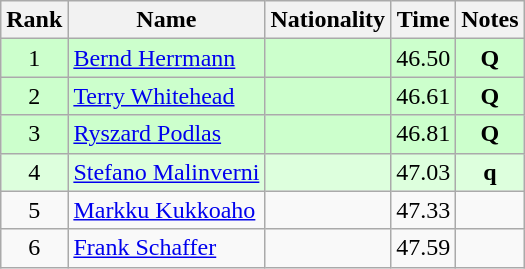<table class="wikitable sortable" style="text-align:center">
<tr>
<th>Rank</th>
<th>Name</th>
<th>Nationality</th>
<th>Time</th>
<th>Notes</th>
</tr>
<tr bgcolor=ccffcc>
<td>1</td>
<td align=left><a href='#'>Bernd Herrmann</a></td>
<td align=left></td>
<td>46.50</td>
<td><strong>Q</strong></td>
</tr>
<tr bgcolor=ccffcc>
<td>2</td>
<td align=left><a href='#'>Terry Whitehead</a></td>
<td align=left></td>
<td>46.61</td>
<td><strong>Q</strong></td>
</tr>
<tr bgcolor=ccffcc>
<td>3</td>
<td align=left><a href='#'>Ryszard Podlas</a></td>
<td align=left></td>
<td>46.81</td>
<td><strong>Q</strong></td>
</tr>
<tr bgcolor=ddffdd>
<td>4</td>
<td align=left><a href='#'>Stefano Malinverni</a></td>
<td align=left></td>
<td>47.03</td>
<td><strong>q</strong></td>
</tr>
<tr>
<td>5</td>
<td align=left><a href='#'>Markku Kukkoaho</a></td>
<td align=left></td>
<td>47.33</td>
<td></td>
</tr>
<tr>
<td>6</td>
<td align=left><a href='#'>Frank Schaffer</a></td>
<td align=left></td>
<td>47.59</td>
<td></td>
</tr>
</table>
